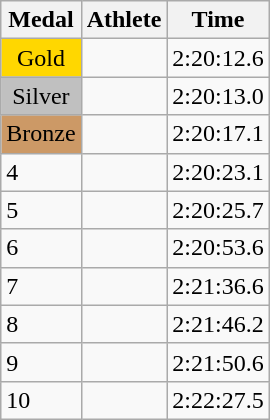<table class="wikitable">
<tr>
<th>Medal</th>
<th>Athlete</th>
<th>Time</th>
</tr>
<tr>
<td style="text-align:center;background-color:gold;">Gold</td>
<td></td>
<td>2:20:12.6</td>
</tr>
<tr>
<td style="text-align:center;background-color:silver;">Silver</td>
<td></td>
<td>2:20:13.0</td>
</tr>
<tr>
<td style="text-align:center;background-color:#CC9966;">Bronze</td>
<td></td>
<td>2:20:17.1</td>
</tr>
<tr>
<td>4</td>
<td></td>
<td>2:20:23.1</td>
</tr>
<tr>
<td>5</td>
<td></td>
<td>2:20:25.7</td>
</tr>
<tr>
<td>6</td>
<td></td>
<td>2:20:53.6</td>
</tr>
<tr>
<td>7</td>
<td></td>
<td>2:21:36.6</td>
</tr>
<tr>
<td>8</td>
<td></td>
<td>2:21:46.2</td>
</tr>
<tr>
<td>9</td>
<td></td>
<td>2:21:50.6</td>
</tr>
<tr>
<td>10</td>
<td></td>
<td>2:22:27.5</td>
</tr>
</table>
